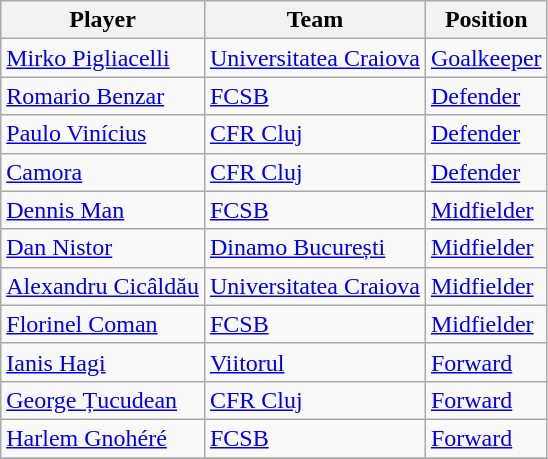<table class="wikitable">
<tr>
<th>Player</th>
<th>Team</th>
<th>Position</th>
</tr>
<tr>
<td> <a href='#'>Mirko Pigliacelli</a></td>
<td><a href='#'>Universitatea Craiova</a></td>
<td><a href='#'>Goalkeeper</a></td>
</tr>
<tr>
<td> <a href='#'>Romario Benzar</a></td>
<td><a href='#'>FCSB</a></td>
<td><a href='#'>Defender</a></td>
</tr>
<tr>
<td> <a href='#'>Paulo Vinícius</a></td>
<td><a href='#'>CFR Cluj</a></td>
<td><a href='#'>Defender</a></td>
</tr>
<tr>
<td> <a href='#'>Camora</a></td>
<td><a href='#'>CFR Cluj</a></td>
<td><a href='#'>Defender</a></td>
</tr>
<tr>
<td> <a href='#'>Dennis Man</a></td>
<td><a href='#'>FCSB</a></td>
<td><a href='#'>Midfielder</a></td>
</tr>
<tr>
<td> <a href='#'>Dan Nistor</a></td>
<td><a href='#'>Dinamo București</a></td>
<td><a href='#'>Midfielder</a></td>
</tr>
<tr>
<td> <a href='#'>Alexandru Cicâldău</a></td>
<td><a href='#'>Universitatea Craiova</a></td>
<td><a href='#'>Midfielder</a></td>
</tr>
<tr>
<td> <a href='#'>Florinel Coman</a></td>
<td><a href='#'>FCSB</a></td>
<td><a href='#'>Midfielder</a></td>
</tr>
<tr>
<td> <a href='#'>Ianis Hagi</a></td>
<td><a href='#'>Viitorul</a></td>
<td><a href='#'>Forward</a></td>
</tr>
<tr>
<td> <a href='#'>George Țucudean</a></td>
<td><a href='#'>CFR Cluj</a></td>
<td><a href='#'>Forward</a></td>
</tr>
<tr>
<td> <a href='#'>Harlem Gnohéré</a></td>
<td><a href='#'>FCSB</a></td>
<td><a href='#'>Forward</a></td>
</tr>
<tr>
</tr>
</table>
